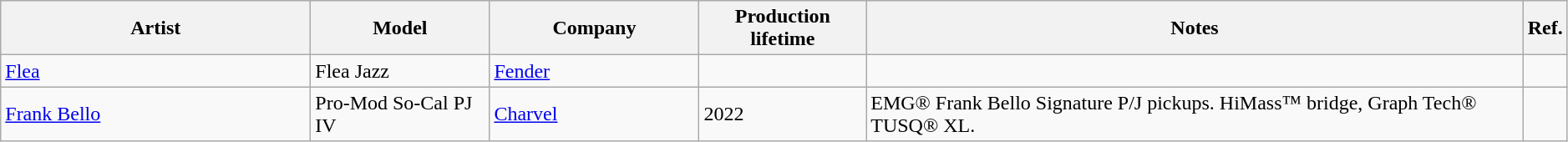<table class="wikitable sortable plainrowheaders" style="width:99%;">
<tr>
<th scope="col" style="width:15em;">Artist</th>
<th scope="col">Model</th>
<th scope="col" style="width:10em;">Company</th>
<th scope="col">Production lifetime</th>
<th scope="col" class="unsortable">Notes</th>
<th scope="col">Ref.</th>
</tr>
<tr>
<td><a href='#'>Flea</a></td>
<td>Flea Jazz</td>
<td><a href='#'>Fender</a></td>
<td></td>
<td></td>
<td></td>
</tr>
<tr>
<td><a href='#'>Frank Bello</a></td>
<td>Pro-Mod So-Cal PJ IV</td>
<td><a href='#'>Charvel</a></td>
<td>2022</td>
<td>EMG® Frank Bello Signature P/J pickups.  HiMass™ bridge, Graph Tech® TUSQ® XL.</td>
<td></td>
</tr>
</table>
